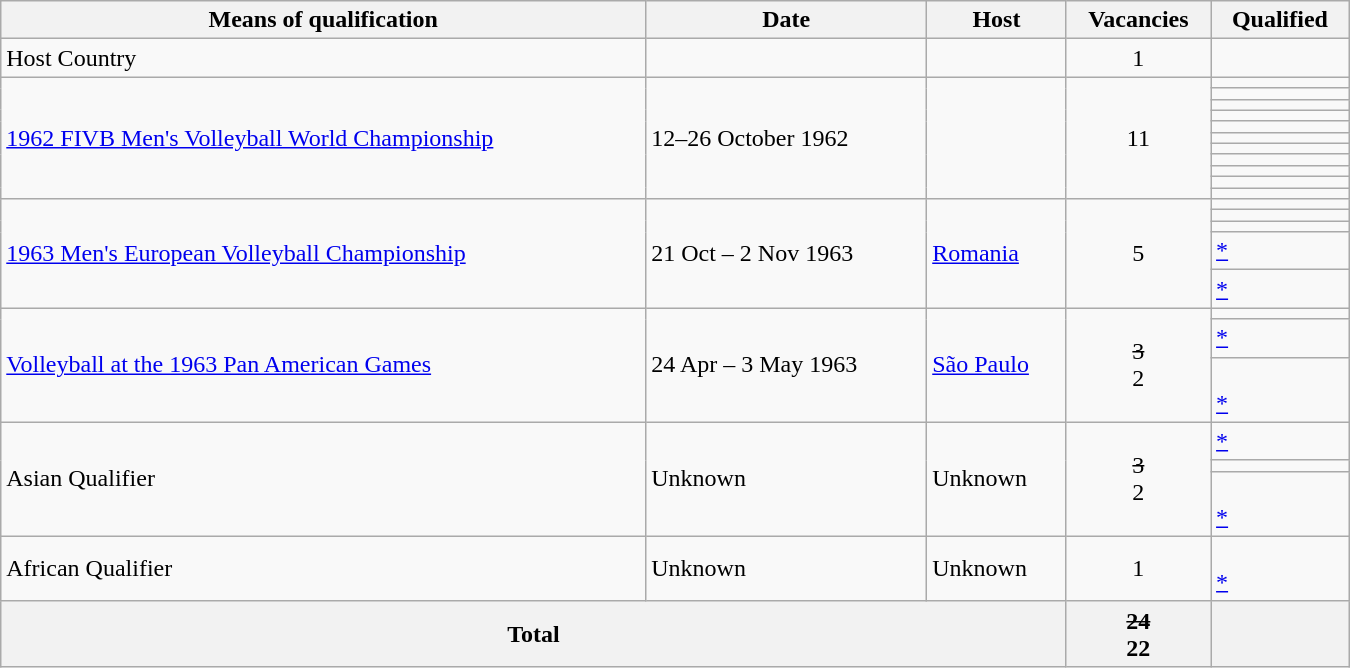<table class="wikitable" width=900>
<tr>
<th>Means of qualification</th>
<th>Date</th>
<th>Host</th>
<th>Vacancies</th>
<th>Qualified</th>
</tr>
<tr>
<td>Host Country</td>
<td></td>
<td></td>
<td align=center>1</td>
<td></td>
</tr>
<tr>
<td rowspan=11><a href='#'>1962 FIVB Men's Volleyball World Championship</a></td>
<td rowspan=11>12–26 October 1962</td>
<td rowspan=11></td>
<td rowspan=11 align=center>11</td>
<td></td>
</tr>
<tr>
<td></td>
</tr>
<tr>
<td></td>
</tr>
<tr>
<td></td>
</tr>
<tr>
<td></td>
</tr>
<tr>
<td></td>
</tr>
<tr>
<td></td>
</tr>
<tr>
<td></td>
</tr>
<tr>
<td></td>
</tr>
<tr>
<td></td>
</tr>
<tr>
<td></td>
</tr>
<tr>
<td rowspan=5><a href='#'>1963 Men's European Volleyball Championship</a></td>
<td rowspan=5>21 Oct – 2 Nov 1963</td>
<td rowspan=5> <a href='#'>Romania</a></td>
<td rowspan=5 align=center>5</td>
<td></td>
</tr>
<tr>
<td></td>
</tr>
<tr>
<td></td>
</tr>
<tr>
<td><a href='#'>*</a></td>
</tr>
<tr>
<td><a href='#'>*</a></td>
</tr>
<tr>
<td rowspan=3><a href='#'>Volleyball at the 1963 Pan American Games</a></td>
<td rowspan=3>24 Apr – 3 May 1963</td>
<td rowspan=3> <a href='#'>São Paulo</a></td>
<td rowspan=3 align=center><s>3</s><br>2</td>
<td></td>
</tr>
<tr>
<td><s></s><a href='#'>*</a></td>
</tr>
<tr>
<td><s></s><br><a href='#'>*</a></td>
</tr>
<tr>
<td rowspan=3>Asian Qualifier</td>
<td rowspan=3>Unknown</td>
<td rowspan=3>Unknown</td>
<td rowspan=3 align=center><s>3</s><br>2</td>
<td><s></s><a href='#'>*</a></td>
</tr>
<tr>
<td></td>
</tr>
<tr>
<td><s></s><br><a href='#'>*</a></td>
</tr>
<tr>
<td>African Qualifier</td>
<td>Unknown</td>
<td>Unknown</td>
<td align=center>1</td>
<td><s></s><br><a href='#'>*</a></td>
</tr>
<tr>
<th colspan="3">Total</th>
<th><s>24</s><br>22</th>
<th></th>
</tr>
</table>
